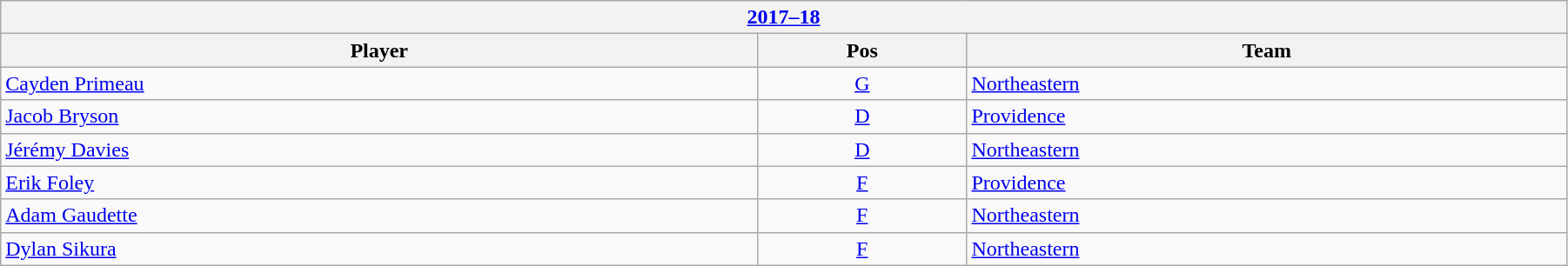<table class="wikitable" width=95%>
<tr>
<th colspan=3><a href='#'>2017–18</a></th>
</tr>
<tr>
<th>Player</th>
<th>Pos</th>
<th>Team</th>
</tr>
<tr>
<td><a href='#'>Cayden Primeau</a></td>
<td align=center><a href='#'>G</a></td>
<td><a href='#'>Northeastern</a></td>
</tr>
<tr>
<td><a href='#'>Jacob Bryson</a></td>
<td align=center><a href='#'>D</a></td>
<td><a href='#'>Providence</a></td>
</tr>
<tr>
<td><a href='#'>Jérémy Davies</a></td>
<td align=center><a href='#'>D</a></td>
<td><a href='#'>Northeastern</a></td>
</tr>
<tr>
<td><a href='#'>Erik Foley</a></td>
<td align=center><a href='#'>F</a></td>
<td><a href='#'>Providence</a></td>
</tr>
<tr>
<td><a href='#'>Adam Gaudette</a></td>
<td align=center><a href='#'>F</a></td>
<td><a href='#'>Northeastern</a></td>
</tr>
<tr>
<td><a href='#'>Dylan Sikura</a></td>
<td align=center><a href='#'>F</a></td>
<td><a href='#'>Northeastern</a></td>
</tr>
</table>
